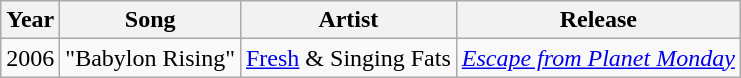<table class=wikitable>
<tr>
<th>Year</th>
<th>Song</th>
<th>Artist</th>
<th>Release</th>
</tr>
<tr>
<td>2006</td>
<td>"Babylon Rising"</td>
<td><a href='#'>Fresh</a> & Singing Fats</td>
<td><em><a href='#'>Escape from Planet Monday</a></em></td>
</tr>
</table>
